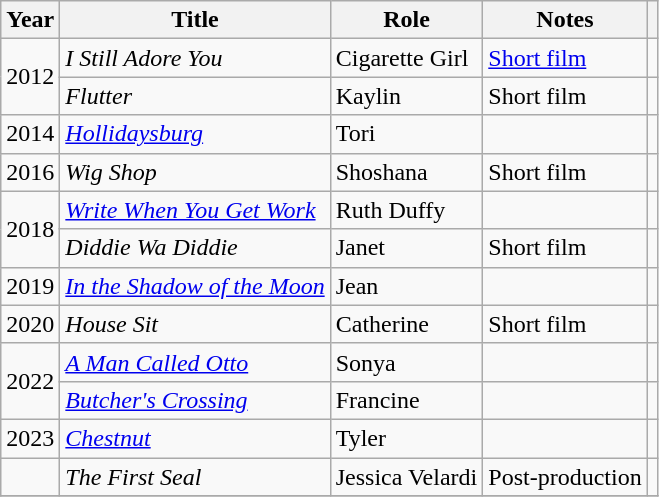<table class="wikitable sortable">
<tr>
<th>Year</th>
<th>Title</th>
<th>Role</th>
<th class="unsortable">Notes</th>
<th class="unsortable"></th>
</tr>
<tr>
<td rowspan="2">2012</td>
<td><em>I Still Adore You</em></td>
<td>Cigarette Girl</td>
<td><a href='#'>Short film</a></td>
<td></td>
</tr>
<tr>
<td><em>Flutter</em></td>
<td>Kaylin</td>
<td>Short film</td>
<td></td>
</tr>
<tr>
<td>2014</td>
<td><em><a href='#'>Hollidaysburg</a></em></td>
<td>Tori</td>
<td></td>
<td></td>
</tr>
<tr>
<td>2016</td>
<td><em>Wig Shop </em></td>
<td>Shoshana</td>
<td>Short film</td>
<td></td>
</tr>
<tr>
<td rowspan="2">2018</td>
<td><em><a href='#'>Write When You Get Work</a></em></td>
<td>Ruth Duffy</td>
<td></td>
<td></td>
</tr>
<tr>
<td><em>Diddie Wa Diddie </em></td>
<td>Janet</td>
<td>Short film</td>
<td></td>
</tr>
<tr>
<td>2019</td>
<td><em><a href='#'>In the Shadow of the Moon</a></em></td>
<td>Jean</td>
<td></td>
<td></td>
</tr>
<tr>
<td>2020</td>
<td><em>House Sit</em></td>
<td>Catherine</td>
<td>Short film</td>
<td></td>
</tr>
<tr>
<td rowspan="2">2022</td>
<td><em><a href='#'>A Man Called Otto</a></em></td>
<td>Sonya</td>
<td></td>
<td></td>
</tr>
<tr>
<td><em><a href='#'>Butcher's Crossing</a></em></td>
<td>Francine</td>
<td></td>
<td></td>
</tr>
<tr>
<td>2023</td>
<td><em><a href='#'>Chestnut</a></em></td>
<td>Tyler</td>
<td></td>
<td></td>
</tr>
<tr>
<td></td>
<td><em>The First Seal</em></td>
<td>Jessica Velardi</td>
<td>Post-production</td>
<td></td>
</tr>
<tr>
</tr>
</table>
